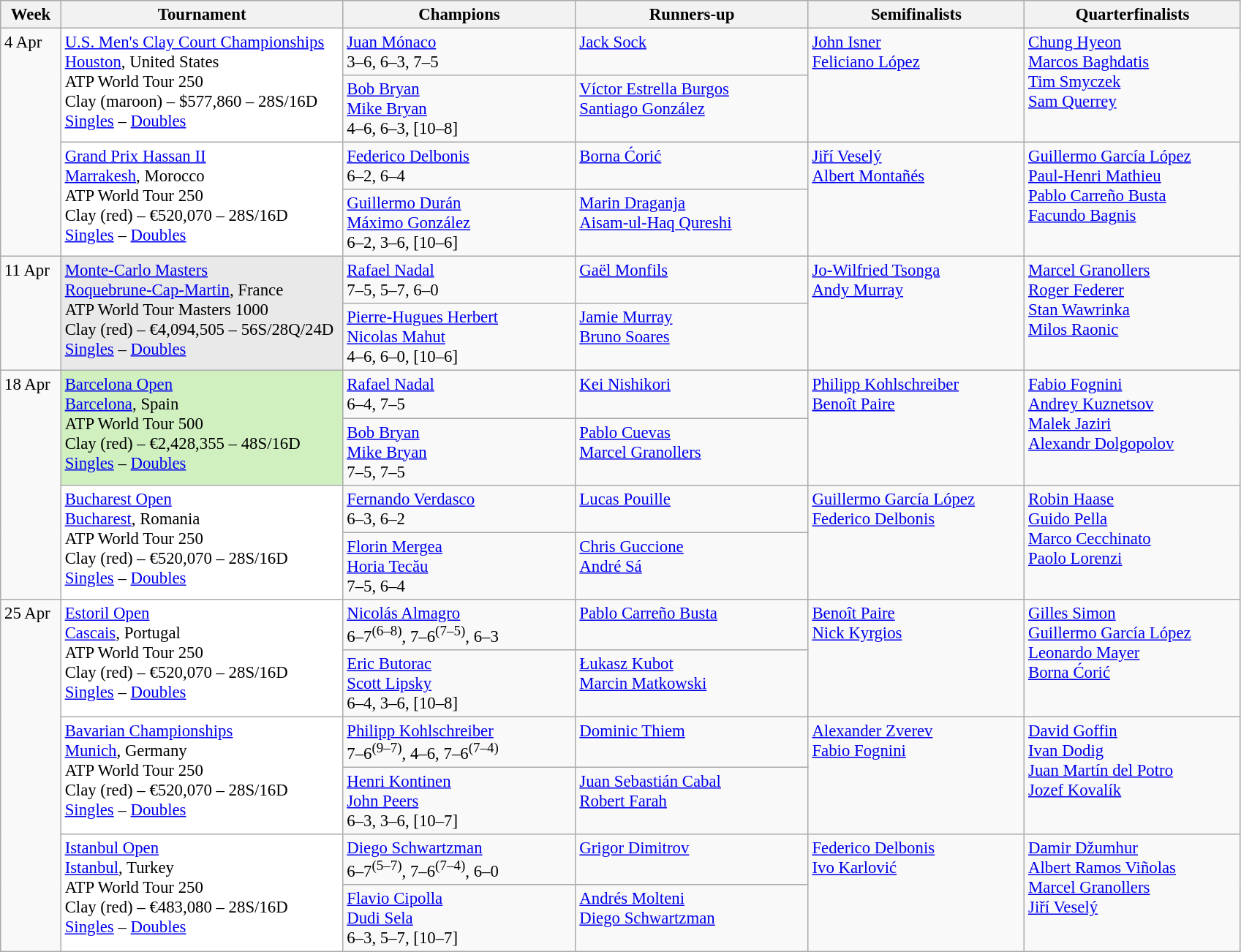<table class=wikitable style=font-size:95%>
<tr>
<th style="width:48px;">Week</th>
<th style="width:250px;">Tournament</th>
<th style="width:205px;">Champions</th>
<th style="width:205px;">Runners-up</th>
<th style="width:190px;">Semifinalists</th>
<th style="width:190px;">Quarterfinalists</th>
</tr>
<tr valign=top>
<td rowspan=4>4 Apr</td>
<td style="background:#ffffff;" rowspan=2><a href='#'>U.S. Men's Clay Court Championships</a><br> <a href='#'>Houston</a>, United States<br>ATP World Tour 250<br>Clay (maroon) – $577,860 – 28S/16D<br><a href='#'>Singles</a> – <a href='#'>Doubles</a></td>
<td> <a href='#'>Juan Mónaco</a> <br> 3–6, 6–3, 7–5</td>
<td> <a href='#'>Jack Sock</a></td>
<td rowspan=2> <a href='#'>John Isner</a> <br>  <a href='#'>Feliciano López</a></td>
<td rowspan=2> <a href='#'>Chung Hyeon</a> <br>  <a href='#'>Marcos Baghdatis</a> <br>  <a href='#'>Tim Smyczek</a> <br>  <a href='#'>Sam Querrey</a></td>
</tr>
<tr valign=top>
<td> <a href='#'>Bob Bryan</a> <br>  <a href='#'>Mike Bryan</a> <br> 4–6, 6–3, [10–8]</td>
<td> <a href='#'>Víctor Estrella Burgos</a> <br>  <a href='#'>Santiago González</a></td>
</tr>
<tr valign=top>
<td style="background:#ffffff;" rowspan=2><a href='#'>Grand Prix Hassan II</a><br> <a href='#'>Marrakesh</a>, Morocco<br>ATP World Tour 250<br>Clay (red) – €520,070 – 28S/16D<br><a href='#'>Singles</a> – <a href='#'>Doubles</a></td>
<td> <a href='#'>Federico Delbonis</a> <br> 6–2, 6–4</td>
<td> <a href='#'>Borna Ćorić</a></td>
<td rowspan=2> <a href='#'>Jiří Veselý</a> <br>  <a href='#'>Albert Montañés</a></td>
<td rowspan=2> <a href='#'>Guillermo García López</a> <br>  <a href='#'>Paul-Henri Mathieu</a> <br>  <a href='#'>Pablo Carreño Busta</a> <br>  <a href='#'>Facundo Bagnis</a></td>
</tr>
<tr valign=top>
<td> <a href='#'>Guillermo Durán</a> <br>  <a href='#'>Máximo González</a><br> 6–2, 3–6, [10–6]</td>
<td> <a href='#'>Marin Draganja</a> <br>  <a href='#'>Aisam-ul-Haq Qureshi</a></td>
</tr>
<tr valign=top>
<td rowspan=2>11 Apr</td>
<td style=background:#E9E9E9 rowspan=2><a href='#'>Monte-Carlo Masters</a><br> <a href='#'>Roquebrune-Cap-Martin</a>, France<br>ATP World Tour Masters 1000<br>Clay (red) – €4,094,505 – 56S/28Q/24D<br> <a href='#'>Singles</a> – <a href='#'>Doubles</a></td>
<td> <a href='#'>Rafael Nadal</a> <br> 7–5, 5–7, 6–0</td>
<td> <a href='#'>Gaël Monfils</a></td>
<td rowspan=2> <a href='#'>Jo-Wilfried Tsonga</a> <br> <a href='#'>Andy Murray</a></td>
<td rowspan=2> <a href='#'>Marcel Granollers</a> <br>  <a href='#'>Roger Federer</a> <br>  <a href='#'>Stan Wawrinka</a> <br>  <a href='#'>Milos Raonic</a></td>
</tr>
<tr valign=top>
<td> <a href='#'>Pierre-Hugues Herbert</a> <br>  <a href='#'>Nicolas Mahut</a> <br> 4–6, 6–0, [10–6]</td>
<td> <a href='#'>Jamie Murray</a> <br>  <a href='#'>Bruno Soares</a></td>
</tr>
<tr valign=top>
<td rowspan=4>18 Apr</td>
<td style=background:#d0f0c0 rowspan=2><a href='#'>Barcelona Open</a><br> <a href='#'>Barcelona</a>, Spain<br>ATP World Tour 500<br>Clay (red) – €2,428,355 – 48S/16D<br><a href='#'>Singles</a> – <a href='#'>Doubles</a></td>
<td> <a href='#'>Rafael Nadal</a> <br> 6–4, 7–5</td>
<td> <a href='#'>Kei Nishikori</a></td>
<td rowspan=2> <a href='#'>Philipp Kohlschreiber</a> <br>  <a href='#'>Benoît Paire</a></td>
<td rowspan=2> <a href='#'>Fabio Fognini</a> <br>  <a href='#'>Andrey Kuznetsov</a> <br>  <a href='#'>Malek Jaziri</a> <br>  <a href='#'>Alexandr Dolgopolov</a></td>
</tr>
<tr valign=top>
<td> <a href='#'>Bob Bryan</a> <br>  <a href='#'>Mike Bryan</a> <br> 7–5, 7–5</td>
<td> <a href='#'>Pablo Cuevas</a> <br>  <a href='#'>Marcel Granollers</a></td>
</tr>
<tr valign=top>
<td style="background:#ffffff;" rowspan=2><a href='#'>Bucharest Open</a><br> <a href='#'>Bucharest</a>, Romania<br>ATP World Tour 250<br>Clay (red) – €520,070 – 28S/16D<br> <a href='#'>Singles</a> – <a href='#'>Doubles</a></td>
<td> <a href='#'>Fernando Verdasco</a> <br> 6–3, 6–2</td>
<td> <a href='#'>Lucas Pouille</a></td>
<td rowspan=2> <a href='#'>Guillermo García López</a> <br>  <a href='#'>Federico Delbonis</a></td>
<td rowspan=2> <a href='#'>Robin Haase</a> <br>  <a href='#'>Guido Pella</a> <br>  <a href='#'>Marco Cecchinato</a> <br>  <a href='#'>Paolo Lorenzi</a></td>
</tr>
<tr valign=top>
<td> <a href='#'>Florin Mergea</a> <br>  <a href='#'>Horia Tecău</a> <br>7–5, 6–4</td>
<td> <a href='#'>Chris Guccione</a> <br> <a href='#'>André Sá</a></td>
</tr>
<tr valign=top>
<td rowspan=6>25 Apr</td>
<td style=background:#fff rowspan=2><a href='#'>Estoril Open</a><br> <a href='#'>Cascais</a>, Portugal<br>ATP World Tour 250<br>Clay (red) – €520,070 – 28S/16D<br> <a href='#'>Singles</a> – <a href='#'>Doubles</a></td>
<td> <a href='#'>Nicolás Almagro</a> <br>6–7<sup>(6–8)</sup>, 7–6<sup>(7–5)</sup>, 6–3</td>
<td> <a href='#'>Pablo Carreño Busta</a></td>
<td rowspan=2> <a href='#'>Benoît Paire</a> <br>  <a href='#'>Nick Kyrgios</a></td>
<td rowspan=2> <a href='#'>Gilles Simon</a> <br>  <a href='#'>Guillermo García López</a> <br>  <a href='#'>Leonardo Mayer</a> <br>  <a href='#'>Borna Ćorić</a></td>
</tr>
<tr valign=top>
<td> <a href='#'>Eric Butorac</a> <br>  <a href='#'>Scott Lipsky</a> <br>6–4, 3–6, [10–8]</td>
<td> <a href='#'>Łukasz Kubot</a> <br>  <a href='#'>Marcin Matkowski</a></td>
</tr>
<tr valign=top>
<td style=background:#fff rowspan=2><a href='#'>Bavarian Championships</a><br> <a href='#'>Munich</a>, Germany<br>ATP World Tour 250<br>Clay (red) – €520,070 – 28S/16D<br> <a href='#'>Singles</a> – <a href='#'>Doubles</a></td>
<td> <a href='#'>Philipp Kohlschreiber</a><br>7–6<sup>(9–7)</sup>, 4–6, 7–6<sup>(7–4)</sup></td>
<td> <a href='#'>Dominic Thiem</a></td>
<td rowspan=2> <a href='#'>Alexander Zverev</a> <br>  <a href='#'>Fabio Fognini</a></td>
<td rowspan=2> <a href='#'>David Goffin</a> <br>  <a href='#'>Ivan Dodig</a> <br>  <a href='#'>Juan Martín del Potro</a> <br>  <a href='#'>Jozef Kovalík</a></td>
</tr>
<tr valign=top>
<td> <a href='#'>Henri Kontinen</a><br> <a href='#'>John Peers</a><br>6–3, 3–6, [10–7]</td>
<td> <a href='#'>Juan Sebastián Cabal</a><br> <a href='#'>Robert Farah</a></td>
</tr>
<tr valign=top>
<td style=background:#fff rowspan=2><a href='#'>Istanbul Open</a><br> <a href='#'>Istanbul</a>, Turkey<br>ATP World Tour 250<br>Clay (red) – €483,080 – 28S/16D<br> <a href='#'>Singles</a> – <a href='#'>Doubles</a></td>
<td> <a href='#'>Diego Schwartzman</a><br>6–7<sup>(5–7)</sup>, 7–6<sup>(7–4)</sup>, 6–0</td>
<td> <a href='#'>Grigor Dimitrov</a></td>
<td rowspan=2> <a href='#'>Federico Delbonis</a> <br>  <a href='#'>Ivo Karlović</a></td>
<td rowspan=2> <a href='#'>Damir Džumhur</a> <br>  <a href='#'>Albert Ramos Viñolas</a> <br>  <a href='#'>Marcel Granollers</a> <br>  <a href='#'>Jiří Veselý</a></td>
</tr>
<tr valign=top>
<td> <a href='#'>Flavio Cipolla</a><br> <a href='#'>Dudi Sela</a><br>6–3, 5–7, [10–7]</td>
<td> <a href='#'>Andrés Molteni</a><br> <a href='#'>Diego Schwartzman</a></td>
</tr>
</table>
